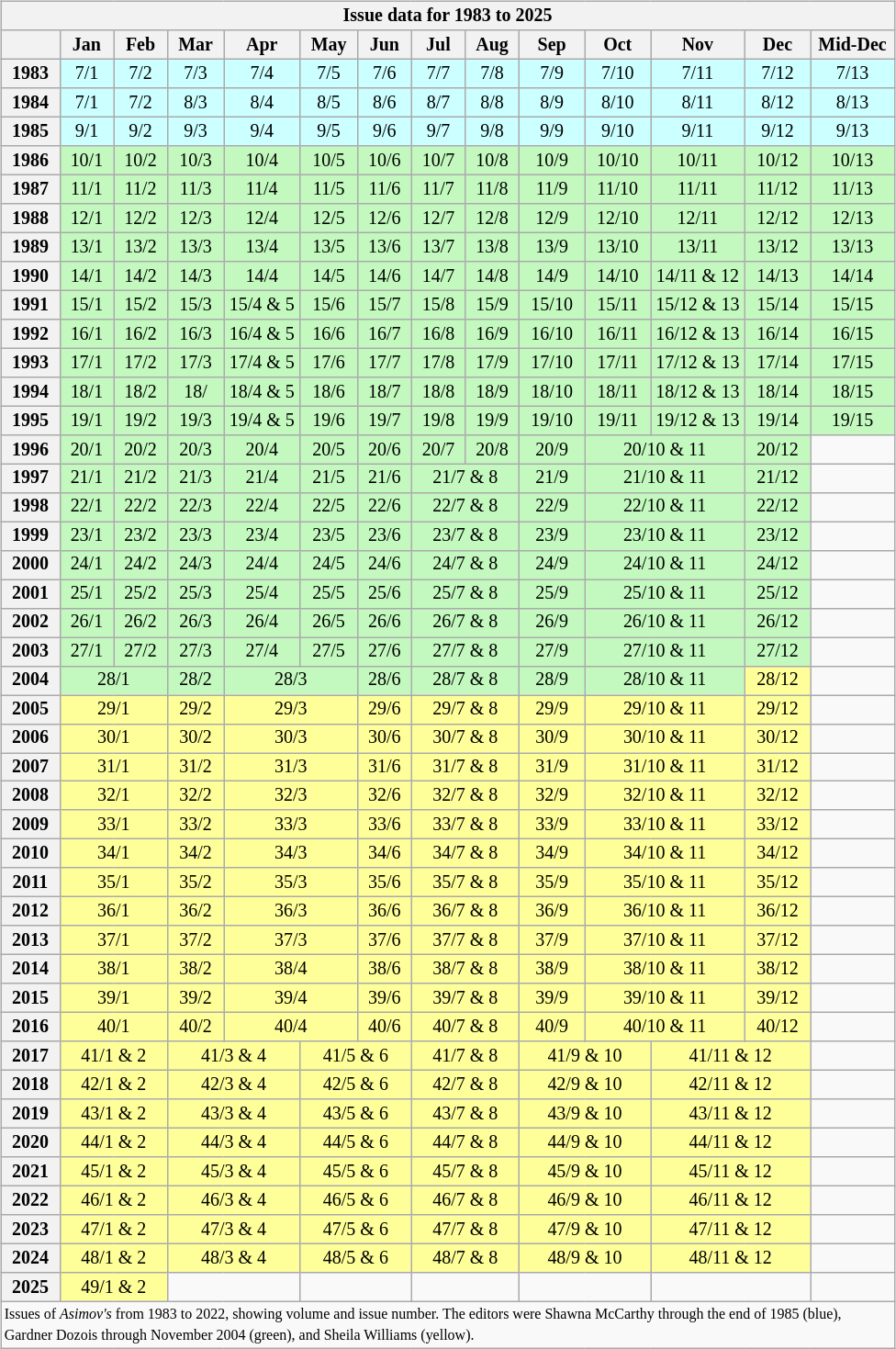<table class="wikitable collapsible collapsed" style="max-width:650px; font-size: 10pt; line-height: 11pt; margin-left: 2em; text-align: center; float: right">
<tr>
<th colspan="14">Issue data for 1983 to 2025</th>
</tr>
<tr>
<th></th>
<th>Jan</th>
<th>Feb</th>
<th>Mar</th>
<th>Apr</th>
<th>May</th>
<th>Jun</th>
<th>Jul</th>
<th>Aug</th>
<th>Sep</th>
<th>Oct</th>
<th>Nov</th>
<th>Dec</th>
<th>Mid-Dec</th>
</tr>
<tr>
<th>1983</th>
<td style="background:#cff;">7/1</td>
<td style="background:#cff;">7/2</td>
<td style="background:#cff;">7/3</td>
<td style="background:#cff;">7/4</td>
<td style="background:#cff;">7/5</td>
<td style="background:#cff;">7/6</td>
<td style="background:#cff;">7/7</td>
<td style="background:#cff;">7/8</td>
<td style="background:#cff;">7/9</td>
<td style="background:#cff;">7/10</td>
<td style="background:#cff;">7/11</td>
<td style="background:#cff;">7/12</td>
<td style="background:#cff;">7/13</td>
</tr>
<tr>
<th>1984</th>
<td style="background:#cff;">7/1</td>
<td style="background:#cff;">7/2</td>
<td style="background:#cff;">8/3</td>
<td style="background:#cff;">8/4</td>
<td style="background:#cff;">8/5</td>
<td style="background:#cff;">8/6</td>
<td style="background:#cff;">8/7</td>
<td style="background:#cff;">8/8</td>
<td style="background:#cff;">8/9</td>
<td style="background:#cff;">8/10</td>
<td style="background:#cff;">8/11</td>
<td style="background:#cff;">8/12</td>
<td style="background:#cff;">8/13</td>
</tr>
<tr>
<th>1985</th>
<td style="background:#cff;">9/1</td>
<td style="background:#cff;">9/2</td>
<td style="background:#cff;">9/3</td>
<td style="background:#cff;">9/4</td>
<td style="background:#cff;">9/5</td>
<td style="background:#cff;">9/6</td>
<td style="background:#cff;">9/7</td>
<td style="background:#cff;">9/8</td>
<td style="background:#cff;">9/9</td>
<td style="background:#cff;">9/10</td>
<td style="background:#cff;">9/11</td>
<td style="background:#cff;">9/12</td>
<td style="background:#cff;">9/13</td>
</tr>
<tr>
<th>1986</th>
<td style="background:#c3f9bf;">10/1</td>
<td style="background:#c3f9bf;">10/2</td>
<td style="background:#c3f9bf;">10/3</td>
<td style="background:#c3f9bf;">10/4</td>
<td style="background:#c3f9bf;">10/5</td>
<td style="background:#c3f9bf;">10/6</td>
<td style="background:#c3f9bf;">10/7</td>
<td style="background:#c3f9bf;">10/8</td>
<td style="background:#c3f9bf;">10/9</td>
<td style="background:#c3f9bf;">10/10</td>
<td style="background:#c3f9bf;">10/11</td>
<td style="background:#c3f9bf;">10/12</td>
<td style="background:#c3f9bf;">10/13</td>
</tr>
<tr>
<th>1987</th>
<td style="background:#c3f9bf;">11/1</td>
<td style="background:#c3f9bf;">11/2</td>
<td style="background:#c3f9bf;">11/3</td>
<td style="background:#c3f9bf;">11/4</td>
<td style="background:#c3f9bf;">11/5</td>
<td style="background:#c3f9bf;">11/6</td>
<td style="background:#c3f9bf;">11/7</td>
<td style="background:#c3f9bf;">11/8</td>
<td style="background:#c3f9bf;">11/9</td>
<td style="background:#c3f9bf;">11/10</td>
<td style="background:#c3f9bf;">11/11</td>
<td style="background:#c3f9bf;">11/12</td>
<td style="background:#c3f9bf;">11/13</td>
</tr>
<tr>
<th>1988</th>
<td style="background:#c3f9bf;">12/1</td>
<td style="background:#c3f9bf;">12/2</td>
<td style="background:#c3f9bf;">12/3</td>
<td style="background:#c3f9bf;">12/4</td>
<td style="background:#c3f9bf;">12/5</td>
<td style="background:#c3f9bf;">12/6</td>
<td style="background:#c3f9bf;">12/7</td>
<td style="background:#c3f9bf;">12/8</td>
<td style="background:#c3f9bf;">12/9</td>
<td style="background:#c3f9bf;">12/10</td>
<td style="background:#c3f9bf;">12/11</td>
<td style="background:#c3f9bf;">12/12</td>
<td style="background:#c3f9bf;">12/13</td>
</tr>
<tr>
<th>1989</th>
<td style="background:#c3f9bf;">13/1</td>
<td style="background:#c3f9bf;">13/2</td>
<td style="background:#c3f9bf;">13/3</td>
<td style="background:#c3f9bf;">13/4</td>
<td style="background:#c3f9bf;">13/5</td>
<td style="background:#c3f9bf;">13/6</td>
<td style="background:#c3f9bf;">13/7</td>
<td style="background:#c3f9bf;">13/8</td>
<td style="background:#c3f9bf;">13/9</td>
<td style="background:#c3f9bf;">13/10</td>
<td style="background:#c3f9bf;">13/11</td>
<td style="background:#c3f9bf;">13/12</td>
<td style="background:#c3f9bf;">13/13</td>
</tr>
<tr>
<th>1990</th>
<td style="background:#c3f9bf;">14/1</td>
<td style="background:#c3f9bf;">14/2</td>
<td style="background:#c3f9bf;">14/3</td>
<td style="background:#c3f9bf;">14/4</td>
<td style="background:#c3f9bf;">14/5</td>
<td style="background:#c3f9bf;">14/6</td>
<td style="background:#c3f9bf;">14/7</td>
<td style="background:#c3f9bf;">14/8</td>
<td style="background:#c3f9bf;">14/9</td>
<td style="background:#c3f9bf;">14/10</td>
<td style="background:#c3f9bf;">14/11 & 12</td>
<td style="background:#c3f9bf;">14/13</td>
<td style="background:#c3f9bf;">14/14</td>
</tr>
<tr>
<th>1991</th>
<td style="background:#c3f9bf;">15/1</td>
<td style="background:#c3f9bf;">15/2</td>
<td style="background:#c3f9bf;">15/3</td>
<td style="background:#c3f9bf;">15/4 & 5</td>
<td style="background:#c3f9bf;">15/6</td>
<td style="background:#c3f9bf;">15/7</td>
<td style="background:#c3f9bf;">15/8</td>
<td style="background:#c3f9bf;">15/9</td>
<td style="background:#c3f9bf;">15/10</td>
<td style="background:#c3f9bf;">15/11</td>
<td style="background:#c3f9bf;">15/12 & 13</td>
<td style="background:#c3f9bf;">15/14</td>
<td style="background:#c3f9bf;">15/15</td>
</tr>
<tr>
<th>1992</th>
<td style="background:#c3f9bf;">16/1</td>
<td style="background:#c3f9bf;">16/2</td>
<td style="background:#c3f9bf;">16/3</td>
<td style="background:#c3f9bf;">16/4 & 5</td>
<td style="background:#c3f9bf;">16/6</td>
<td style="background:#c3f9bf;">16/7</td>
<td style="background:#c3f9bf;">16/8</td>
<td style="background:#c3f9bf;">16/9</td>
<td style="background:#c3f9bf;">16/10</td>
<td style="background:#c3f9bf;">16/11</td>
<td style="background:#c3f9bf;">16/12 & 13</td>
<td style="background:#c3f9bf;">16/14</td>
<td style="background:#c3f9bf;">16/15</td>
</tr>
<tr>
<th>1993</th>
<td style="background:#c3f9bf;">17/1</td>
<td style="background:#c3f9bf;">17/2</td>
<td style="background:#c3f9bf;">17/3</td>
<td style="background:#c3f9bf;">17/4 & 5</td>
<td style="background:#c3f9bf;">17/6</td>
<td style="background:#c3f9bf;">17/7</td>
<td style="background:#c3f9bf;">17/8</td>
<td style="background:#c3f9bf;">17/9</td>
<td style="background:#c3f9bf;">17/10</td>
<td style="background:#c3f9bf;">17/11</td>
<td style="background:#c3f9bf;">17/12 & 13</td>
<td style="background:#c3f9bf;">17/14</td>
<td style="background:#c3f9bf;">17/15</td>
</tr>
<tr>
<th>1994</th>
<td style="background:#c3f9bf;">18/1</td>
<td style="background:#c3f9bf;">18/2</td>
<td style="background:#c3f9bf;">18/</td>
<td style="background:#c3f9bf;">18/4 & 5</td>
<td style="background:#c3f9bf;">18/6</td>
<td style="background:#c3f9bf;">18/7</td>
<td style="background:#c3f9bf;">18/8</td>
<td style="background:#c3f9bf;">18/9</td>
<td style="background:#c3f9bf;">18/10</td>
<td style="background:#c3f9bf;">18/11</td>
<td style="background:#c3f9bf;">18/12 & 13</td>
<td style="background:#c3f9bf;">18/14</td>
<td style="background:#c3f9bf;">18/15</td>
</tr>
<tr>
<th>1995</th>
<td style="background:#c3f9bf;">19/1</td>
<td style="background:#c3f9bf;">19/2</td>
<td style="background:#c3f9bf;">19/3</td>
<td style="background:#c3f9bf;">19/4 & 5</td>
<td style="background:#c3f9bf;">19/6</td>
<td style="background:#c3f9bf;">19/7</td>
<td style="background:#c3f9bf;">19/8</td>
<td style="background:#c3f9bf;">19/9</td>
<td style="background:#c3f9bf;">19/10</td>
<td style="background:#c3f9bf;">19/11</td>
<td style="background:#c3f9bf;">19/12 & 13</td>
<td style="background:#c3f9bf;">19/14</td>
<td style="background:#c3f9bf;">19/15</td>
</tr>
<tr>
<th>1996</th>
<td style="background:#c3f9bf;">20/1</td>
<td style="background:#c3f9bf;">20/2</td>
<td style="background:#c3f9bf;">20/3</td>
<td style="background:#c3f9bf;">20/4</td>
<td style="background:#c3f9bf;">20/5</td>
<td style="background:#c3f9bf;">20/6</td>
<td style="background:#c3f9bf;">20/7</td>
<td style="background:#c3f9bf;">20/8</td>
<td style="background:#c3f9bf;">20/9</td>
<td colspan="2" style="background:#c3f9bf;">20/10 & 11</td>
<td style="background:#c3f9bf;">20/12</td>
<td></td>
</tr>
<tr>
<th>1997</th>
<td style="background:#c3f9bf;">21/1</td>
<td style="background:#c3f9bf;">21/2</td>
<td style="background:#c3f9bf;">21/3</td>
<td style="background:#c3f9bf;">21/4</td>
<td style="background:#c3f9bf;">21/5</td>
<td style="background:#c3f9bf;">21/6</td>
<td colspan="2" style="background:#c3f9bf;">21/7 & 8</td>
<td style="background:#c3f9bf;">21/9</td>
<td colspan="2" style="background:#c3f9bf;">21/10 & 11</td>
<td style="background:#c3f9bf;">21/12</td>
<td></td>
</tr>
<tr>
<th>1998</th>
<td style="background:#c3f9bf;">22/1</td>
<td style="background:#c3f9bf;">22/2</td>
<td style="background:#c3f9bf;">22/3</td>
<td style="background:#c3f9bf;">22/4</td>
<td style="background:#c3f9bf;">22/5</td>
<td style="background:#c3f9bf;">22/6</td>
<td colspan="2" style="background:#c3f9bf;">22/7 & 8</td>
<td style="background:#c3f9bf;">22/9</td>
<td colspan="2" style="background:#c3f9bf;">22/10 & 11</td>
<td style="background:#c3f9bf;">22/12</td>
<td></td>
</tr>
<tr>
<th>1999</th>
<td style="background:#c3f9bf;">23/1</td>
<td style="background:#c3f9bf;">23/2</td>
<td style="background:#c3f9bf;">23/3</td>
<td style="background:#c3f9bf;">23/4</td>
<td style="background:#c3f9bf;">23/5</td>
<td style="background:#c3f9bf;">23/6</td>
<td colspan="2" style="background:#c3f9bf;">23/7 & 8</td>
<td style="background:#c3f9bf;">23/9</td>
<td colspan="2" style="background:#c3f9bf;">23/10 & 11</td>
<td style="background:#c3f9bf;">23/12</td>
<td></td>
</tr>
<tr>
<th>2000</th>
<td style="background:#c3f9bf;">24/1</td>
<td style="background:#c3f9bf;">24/2</td>
<td style="background:#c3f9bf;">24/3</td>
<td style="background:#c3f9bf;">24/4</td>
<td style="background:#c3f9bf;">24/5</td>
<td style="background:#c3f9bf;">24/6</td>
<td colspan="2" style="background:#c3f9bf;">24/7 & 8</td>
<td style="background:#c3f9bf;">24/9</td>
<td colspan="2" style="background:#c3f9bf;">24/10 & 11</td>
<td style="background:#c3f9bf;">24/12</td>
<td></td>
</tr>
<tr>
<th>2001</th>
<td style="background:#c3f9bf;">25/1</td>
<td style="background:#c3f9bf;">25/2</td>
<td style="background:#c3f9bf;">25/3</td>
<td style="background:#c3f9bf;">25/4</td>
<td style="background:#c3f9bf;">25/5</td>
<td style="background:#c3f9bf;">25/6</td>
<td colspan="2" style="background:#c3f9bf;">25/7 & 8</td>
<td style="background:#c3f9bf;">25/9</td>
<td colspan="2" style="background:#c3f9bf;">25/10 & 11</td>
<td style="background:#c3f9bf;">25/12</td>
<td></td>
</tr>
<tr>
<th>2002</th>
<td style="background:#c3f9bf;">26/1</td>
<td style="background:#c3f9bf;">26/2</td>
<td style="background:#c3f9bf;">26/3</td>
<td style="background:#c3f9bf;">26/4</td>
<td style="background:#c3f9bf;">26/5</td>
<td style="background:#c3f9bf;">26/6</td>
<td colspan="2" style="background:#c3f9bf;">26/7 & 8</td>
<td style="background:#c3f9bf;">26/9</td>
<td colspan="2" style="background:#c3f9bf;">26/10 & 11</td>
<td style="background:#c3f9bf;">26/12</td>
<td></td>
</tr>
<tr>
<th>2003</th>
<td style="background:#c3f9bf;">27/1</td>
<td style="background:#c3f9bf;">27/2</td>
<td style="background:#c3f9bf;">27/3</td>
<td style="background:#c3f9bf;">27/4</td>
<td style="background:#c3f9bf;">27/5</td>
<td style="background:#c3f9bf;">27/6</td>
<td colspan="2" style="background:#c3f9bf;">27/7 & 8</td>
<td style="background:#c3f9bf;">27/9</td>
<td colspan="2" style="background:#c3f9bf;">27/10 & 11</td>
<td style="background:#c3f9bf;">27/12</td>
<td></td>
</tr>
<tr>
<th>2004</th>
<td colspan="2" style="background:#c3f9bf;">28/1</td>
<td style="background:#c3f9bf;">28/2</td>
<td colspan="2" style="background:#c3f9bf;">28/3</td>
<td style="background:#c3f9bf;">28/6</td>
<td colspan="2" style="background:#c3f9bf;">28/7 & 8</td>
<td style="background:#c3f9bf;">28/9</td>
<td colspan="2" style="background:#c3f9bf;">28/10 & 11</td>
<td style="background:#ffff99;">28/12</td>
<td></td>
</tr>
<tr>
<th>2005</th>
<td colspan="2" style="background:#ffff99;">29/1</td>
<td style="background:#ffff99;">29/2</td>
<td colspan="2" style="background:#ffff99;">29/3</td>
<td style="background:#ffff99;">29/6</td>
<td colspan="2" style="background:#ffff99;">29/7 & 8</td>
<td style="background:#ffff99;">29/9</td>
<td colspan="2" style="background:#ffff99;">29/10 & 11</td>
<td style="background:#ffff99;">29/12</td>
<td></td>
</tr>
<tr>
<th>2006</th>
<td colspan="2" style="background:#ffff99;">30/1</td>
<td style="background:#ffff99;">30/2</td>
<td colspan="2" style="background:#ffff99;">30/3</td>
<td style="background:#ffff99;">30/6</td>
<td colspan="2" style="background:#ffff99;">30/7 & 8</td>
<td style="background:#ffff99;">30/9</td>
<td colspan="2" style="background:#ffff99;">30/10 & 11</td>
<td style="background:#ffff99;">30/12</td>
<td></td>
</tr>
<tr>
<th>2007</th>
<td colspan="2" style="background:#ffff99;">31/1</td>
<td style="background:#ffff99;">31/2</td>
<td colspan="2" style="background:#ffff99;">31/3</td>
<td style="background:#ffff99;">31/6</td>
<td colspan="2" style="background:#ffff99;">31/7 & 8</td>
<td style="background:#ffff99;">31/9</td>
<td colspan="2" style="background:#ffff99;">31/10 & 11</td>
<td style="background:#ffff99;">31/12</td>
<td></td>
</tr>
<tr>
<th>2008</th>
<td colspan="2" style="background:#ffff99;">32/1</td>
<td style="background:#ffff99;">32/2</td>
<td colspan="2" style="background:#ffff99;">32/3</td>
<td style="background:#ffff99;">32/6</td>
<td colspan="2" style="background:#ffff99;">32/7 & 8</td>
<td style="background:#ffff99;">32/9</td>
<td colspan="2" style="background:#ffff99;">32/10 & 11</td>
<td style="background:#ffff99;">32/12</td>
<td></td>
</tr>
<tr>
<th>2009</th>
<td colspan="2" style="background:#ffff99;">33/1</td>
<td style="background:#ffff99;">33/2</td>
<td colspan="2" style="background:#ffff99;">33/3</td>
<td style="background:#ffff99;">33/6</td>
<td colspan="2" style="background:#ffff99;">33/7 & 8</td>
<td style="background:#ffff99;">33/9</td>
<td colspan="2" style="background:#ffff99;">33/10 & 11</td>
<td style="background:#ffff99;">33/12</td>
<td></td>
</tr>
<tr>
<th>2010</th>
<td colspan="2" style="background:#ffff99;">34/1</td>
<td style="background:#ffff99;">34/2</td>
<td colspan="2" style="background:#ffff99;">34/3</td>
<td style="background:#ffff99;">34/6</td>
<td colspan="2" style="background:#ffff99;">34/7 & 8</td>
<td style="background:#ffff99;">34/9</td>
<td colspan="2" style="background:#ffff99;">34/10 & 11</td>
<td style="background:#ffff99;">34/12</td>
<td></td>
</tr>
<tr>
<th>2011</th>
<td colspan="2" style="background:#ffff99;">35/1</td>
<td style="background:#ffff99;">35/2</td>
<td colspan="2" style="background:#ffff99;">35/3</td>
<td style="background:#ffff99;">35/6</td>
<td colspan="2" style="background:#ffff99;">35/7 & 8</td>
<td style="background:#ffff99;">35/9</td>
<td colspan="2" style="background:#ffff99;">35/10 & 11</td>
<td style="background:#ffff99;">35/12</td>
<td></td>
</tr>
<tr>
<th>2012</th>
<td colspan="2" style="background:#ffff99;">36/1</td>
<td style="background:#ffff99;">36/2</td>
<td colspan="2" style="background:#ffff99;">36/3</td>
<td style="background:#ffff99;">36/6</td>
<td colspan="2" style="background:#ffff99;">36/7 & 8</td>
<td style="background:#ffff99;">36/9</td>
<td colspan="2" style="background:#ffff99;">36/10 & 11</td>
<td style="background:#ffff99;">36/12</td>
<td></td>
</tr>
<tr>
<th>2013</th>
<td colspan="2" style="background:#ffff99;">37/1</td>
<td style="background:#ffff99;">37/2</td>
<td colspan="2" style="background:#ffff99;">37/3</td>
<td style="background:#ffff99;">37/6</td>
<td colspan="2" style="background:#ffff99;">37/7 & 8</td>
<td style="background:#ffff99;">37/9</td>
<td colspan="2" style="background:#ffff99;">37/10 & 11</td>
<td style="background:#ffff99;">37/12</td>
<td></td>
</tr>
<tr>
<th>2014</th>
<td colspan="2" style="background:#ffff99;">38/1</td>
<td style="background:#ffff99;">38/2</td>
<td colspan="2" style="background:#ffff99;">38/4</td>
<td style="background:#ffff99;">38/6</td>
<td colspan="2" style="background:#ffff99;">38/7 & 8</td>
<td style="background:#ffff99;">38/9</td>
<td colspan="2" style="background:#ffff99;">38/10 & 11</td>
<td style="background:#ffff99;">38/12</td>
<td></td>
</tr>
<tr>
<th>2015</th>
<td colspan="2" style="background:#ffff99;">39/1</td>
<td style="background:#ffff99;">39/2</td>
<td colspan="2" style="background:#ffff99;">39/4</td>
<td style="background:#ffff99;">39/6</td>
<td colspan="2" style="background:#ffff99;">39/7 & 8</td>
<td style="background:#ffff99;">39/9</td>
<td colspan="2" style="background:#ffff99;">39/10 & 11</td>
<td style="background:#ffff99;">39/12</td>
<td></td>
</tr>
<tr>
<th>2016</th>
<td colspan="2" style="background:#ffff99;">40/1</td>
<td style="background:#ffff99;">40/2</td>
<td colspan="2" style="background:#ffff99;">40/4</td>
<td style="background:#ffff99;">40/6</td>
<td colspan="2" style="background:#ffff99;">40/7 & 8</td>
<td style="background:#ffff99;">40/9</td>
<td colspan="2" style="background:#ffff99;">40/10 & 11</td>
<td style="background:#ffff99;">40/12</td>
<td></td>
</tr>
<tr>
<th>2017</th>
<td colspan="2" style="background:#ffff99;">41/1 & 2</td>
<td colspan="2" style="background:#ffff99;">41/3 & 4</td>
<td colspan="2" style="background:#ffff99;">41/5 & 6</td>
<td colspan="2" style="background:#ffff99;">41/7 & 8</td>
<td colspan="2" style="background:#ffff99;">41/9 & 10</td>
<td colspan="2" style="background:#ffff99;">41/11 & 12</td>
<td></td>
</tr>
<tr>
<th>2018</th>
<td colspan="2" style="background:#ffff99;">42/1 & 2</td>
<td colspan="2" style="background:#ffff99;">42/3 & 4</td>
<td colspan="2" style="background:#ffff99;">42/5 & 6</td>
<td colspan="2" style="background:#ffff99;">42/7 & 8</td>
<td colspan="2" style="background:#ffff99;">42/9 & 10</td>
<td colspan="2" style="background:#ffff99;">42/11 & 12</td>
<td></td>
</tr>
<tr>
<th>2019</th>
<td colspan="2" style="background:#ffff99;">43/1 & 2</td>
<td colspan="2" style="background:#ffff99;">43/3 & 4</td>
<td colspan="2" style="background:#ffff99;">43/5 & 6</td>
<td colspan="2" style="background:#ffff99;">43/7 & 8</td>
<td colspan="2" style="background:#ffff99;">43/9 & 10</td>
<td colspan="2" style="background:#ffff99;">43/11 & 12</td>
</tr>
<tr>
<th>2020</th>
<td colspan="2" style="background:#ffff99;">44/1 & 2</td>
<td colspan="2" style="background:#ffff99;">44/3 & 4</td>
<td colspan="2" style="background:#ffff99;">44/5 & 6</td>
<td colspan="2" style="background:#ffff99;">44/7 & 8</td>
<td colspan="2" style="background:#ffff99;">44/9 & 10</td>
<td colspan="2" style="background:#ffff99;">44/11 & 12</td>
<td></td>
</tr>
<tr>
<th>2021</th>
<td colspan="2" style="background:#ffff99;">45/1 & 2</td>
<td colspan="2" style="background:#ffff99;">45/3 & 4</td>
<td colspan="2" style="background:#ffff99;">45/5 & 6</td>
<td colspan="2" style="background:#ffff99;">45/7 & 8</td>
<td colspan="2" style="background:#ffff99;">45/9 & 10</td>
<td colspan="2" style="background:#ffff99;">45/11 & 12</td>
<td></td>
</tr>
<tr>
<th>2022</th>
<td colspan="2" style="background:#ffff99;">46/1 & 2</td>
<td colspan="2" style="background:#ffff99;">46/3 & 4</td>
<td colspan="2" style="background:#ffff99;">46/5 & 6</td>
<td colspan="2" style="background:#ffff99;">46/7 & 8</td>
<td colspan="2" style="background:#ffff99;">46/9 & 10</td>
<td colspan="2" style="background:#ffff99;">46/11 & 12</td>
<td></td>
</tr>
<tr>
<th>2023</th>
<td colspan="2" style="background:#ffff99;">47/1 & 2</td>
<td colspan="2" style="background:#ffff99;">47/3 & 4</td>
<td colspan="2" style="background:#ffff99;">47/5 & 6</td>
<td colspan="2" style="background:#ffff99;">47/7 & 8</td>
<td colspan="2" style="background:#ffff99;">47/9 & 10</td>
<td colspan="2" style="background:#ffff99;">47/11 & 12</td>
<td></td>
</tr>
<tr>
<th>2024</th>
<td colspan="2" style="background:#ffff99;">48/1 & 2</td>
<td colspan="2" style="background:#ffff99;">48/3 & 4</td>
<td colspan="2" style="background:#ffff99;">48/5 & 6</td>
<td colspan="2" style="background:#ffff99;">48/7 & 8</td>
<td colspan="2" style="background:#ffff99;">48/9 & 10</td>
<td colspan="2" style="background:#ffff99;">48/11 & 12</td>
<td></td>
</tr>
<tr>
<th>2025</th>
<td colspan="2" style="background:#ffff99;">49/1 & 2</td>
<td colspan="2"></td>
<td colspan="2"></td>
<td colspan="2"></td>
<td colspan="2"></td>
<td colspan="2"></td>
<td></td>
</tr>
<tr>
<td colspan="14" style="font-size: 8pt; text-align:left">Issues of <em>Asimov's</em> from 1983 to 2022, showing volume and issue number.  The editors were Shawna McCarthy through the end of 1985 (blue), Gardner Dozois through November 2004 (green), and Sheila Williams (yellow).</td>
</tr>
</table>
